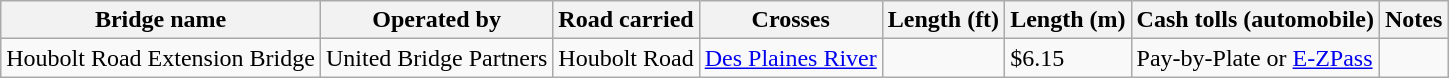<table class=wikitable>
<tr>
<th scope=col>Bridge name</th>
<th scope=col>Operated by</th>
<th scope=col>Road carried</th>
<th scope=col>Crosses</th>
<th scope=col>Length (ft)</th>
<th scope=col>Length (m)</th>
<th scope=col>Cash tolls (automobile)</th>
<th scope=col>Notes</th>
</tr>
<tr>
<td>Houbolt Road Extension Bridge</td>
<td>United Bridge Partners</td>
<td>Houbolt Road</td>
<td><a href='#'>Des Plaines River</a></td>
<td></td>
<td>$6.15</td>
<td>Pay-by-Plate or <a href='#'>E-ZPass</a></td>
</tr>
</table>
